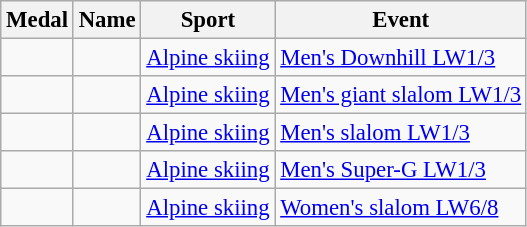<table class="wikitable sortable" style="font-size:95%">
<tr>
<th>Medal</th>
<th>Name</th>
<th>Sport</th>
<th>Event</th>
</tr>
<tr>
<td></td>
<td></td>
<td><a href='#'>Alpine skiing</a></td>
<td><a href='#'>Men's Downhill LW1/3</a></td>
</tr>
<tr>
<td></td>
<td></td>
<td><a href='#'>Alpine skiing</a></td>
<td><a href='#'>Men's giant slalom LW1/3</a></td>
</tr>
<tr>
<td></td>
<td></td>
<td><a href='#'>Alpine skiing</a></td>
<td><a href='#'>Men's slalom LW1/3</a></td>
</tr>
<tr>
<td></td>
<td></td>
<td><a href='#'>Alpine skiing</a></td>
<td><a href='#'>Men's Super-G LW1/3</a></td>
</tr>
<tr>
<td></td>
<td></td>
<td><a href='#'>Alpine skiing</a></td>
<td><a href='#'>Women's slalom LW6/8</a></td>
</tr>
</table>
